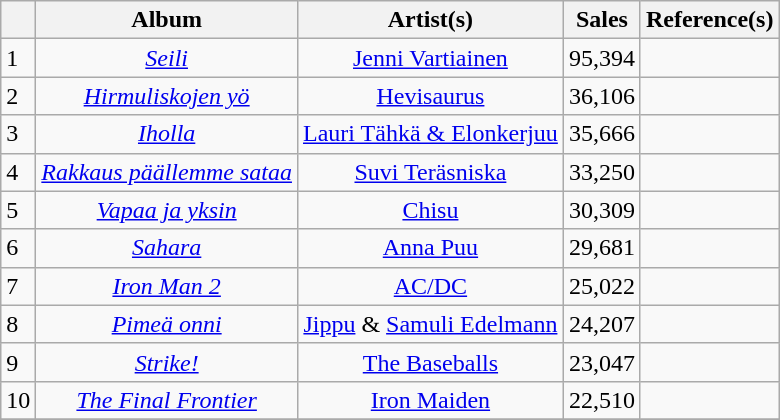<table class="wikitable">
<tr>
<th style="text-align: center;"></th>
<th style="text-align: center;">Album</th>
<th style="text-align: center;">Artist(s)</th>
<th style="text-align: center;">Sales</th>
<th style="text-align: center;">Reference(s)</th>
</tr>
<tr>
<td>1</td>
<td style="text-align: center;" rowspan="1"><em><a href='#'>Seili</a></em></td>
<td style="text-align: center;" rowspan="1"><a href='#'>Jenni Vartiainen</a></td>
<td style="text-align: center;" rowspan="1">95,394</td>
<td style="text-align: center;" rowspan="1"></td>
</tr>
<tr>
<td>2</td>
<td style="text-align: center;" rowspan="1"><em><a href='#'>Hirmuliskojen yö</a></em></td>
<td style="text-align: center;" rowspan="1"><a href='#'>Hevisaurus</a></td>
<td style="text-align: center;" rowspan="1">36,106</td>
<td style="text-align: center;" rowspan="1"></td>
</tr>
<tr>
<td>3</td>
<td style="text-align: center;" rowspan="1"><em><a href='#'>Iholla</a></em></td>
<td style="text-align: center;" rowspan="1"><a href='#'>Lauri Tähkä & Elonkerjuu</a></td>
<td style="text-align: center;" rowspan="1">35,666</td>
<td style="text-align: center;" rowspan="1"></td>
</tr>
<tr>
<td>4</td>
<td style="text-align: center;" rowspan="1"><em><a href='#'>Rakkaus päällemme sataa</a></em></td>
<td style="text-align: center;" rowspan="1"><a href='#'>Suvi Teräsniska</a></td>
<td style="text-align: center;" rowspan="1">33,250</td>
<td style="text-align: center;" rowspan="1"></td>
</tr>
<tr>
<td>5</td>
<td style="text-align: center;" rowspan="1"><em><a href='#'>Vapaa ja yksin</a></em></td>
<td style="text-align: center;" rowspan="1"><a href='#'>Chisu</a></td>
<td style="text-align: center;" rowspan="1">30,309</td>
<td style="text-align: center;" rowspan="1"></td>
</tr>
<tr>
<td>6</td>
<td style="text-align: center;" rowspan="1"><em><a href='#'>Sahara</a></em></td>
<td style="text-align: center;" rowspan="1"><a href='#'>Anna Puu</a></td>
<td style="text-align: center;" rowspan="1">29,681</td>
<td style="text-align: center;" rowspan="1"></td>
</tr>
<tr>
<td>7</td>
<td style="text-align: center;" rowspan="1"><em><a href='#'>Iron Man 2</a></em></td>
<td style="text-align: center;" rowspan="1"><a href='#'>AC/DC</a></td>
<td style="text-align: center;" rowspan="1">25,022</td>
<td style="text-align: center;" rowspan="1"></td>
</tr>
<tr>
<td>8</td>
<td style="text-align: center;" rowspan="1"><em><a href='#'>Pimeä onni</a></em></td>
<td style="text-align: center;" rowspan="1"><a href='#'>Jippu</a> & <a href='#'>Samuli Edelmann</a></td>
<td style="text-align: center;" rowspan="1">24,207</td>
<td style="text-align: center;" rowspan="1"></td>
</tr>
<tr>
<td>9</td>
<td style="text-align: center;" rowspan="1"><em><a href='#'>Strike!</a></em></td>
<td style="text-align: center;" rowspan="1"><a href='#'>The Baseballs</a></td>
<td style="text-align: center;" rowspan="1">23,047</td>
<td style="text-align: center;" rowspan="1"></td>
</tr>
<tr>
<td>10</td>
<td style="text-align: center;" rowspan="1"><em><a href='#'>The Final Frontier</a></em></td>
<td style="text-align: center;" rowspan="1"><a href='#'>Iron Maiden</a></td>
<td style="text-align: center;" rowspan="1">22,510</td>
<td style="text-align: center;" rowspan="1"></td>
</tr>
<tr>
</tr>
</table>
